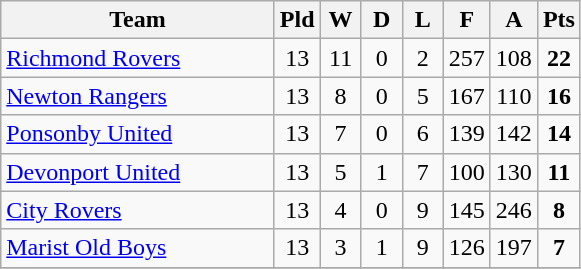<table class="wikitable" style="text-align:center;">
<tr>
<th width=175>Team</th>
<th width=20 abbr="Played">Pld</th>
<th width=20 abbr="Won">W</th>
<th width=20 abbr="Drawn">D</th>
<th width=20 abbr="Lost">L</th>
<th width=20 abbr="For">F</th>
<th width=20 abbr="Against">A</th>
<th width=20 abbr="Points">Pts</th>
</tr>
<tr>
<td style="text-align:left;"><a href='#'>Richmond Rovers</a></td>
<td>13</td>
<td>11</td>
<td>0</td>
<td>2</td>
<td>257</td>
<td>108</td>
<td><strong>22</strong></td>
</tr>
<tr>
<td style="text-align:left;"><a href='#'>Newton Rangers</a></td>
<td>13</td>
<td>8</td>
<td>0</td>
<td>5</td>
<td>167</td>
<td>110</td>
<td><strong>16</strong></td>
</tr>
<tr>
<td style="text-align:left;"><a href='#'>Ponsonby United</a></td>
<td>13</td>
<td>7</td>
<td>0</td>
<td>6</td>
<td>139</td>
<td>142</td>
<td><strong>14</strong></td>
</tr>
<tr>
<td style="text-align:left;"><a href='#'>Devonport United</a></td>
<td>13</td>
<td>5</td>
<td>1</td>
<td>7</td>
<td>100</td>
<td>130</td>
<td><strong>11</strong></td>
</tr>
<tr>
<td style="text-align:left;"><a href='#'>City Rovers</a></td>
<td>13</td>
<td>4</td>
<td>0</td>
<td>9</td>
<td>145</td>
<td>246</td>
<td><strong>8</strong></td>
</tr>
<tr>
<td style="text-align:left;"><a href='#'>Marist Old Boys</a></td>
<td>13</td>
<td>3</td>
<td>1</td>
<td>9</td>
<td>126</td>
<td>197</td>
<td><strong>7</strong></td>
</tr>
<tr>
</tr>
</table>
